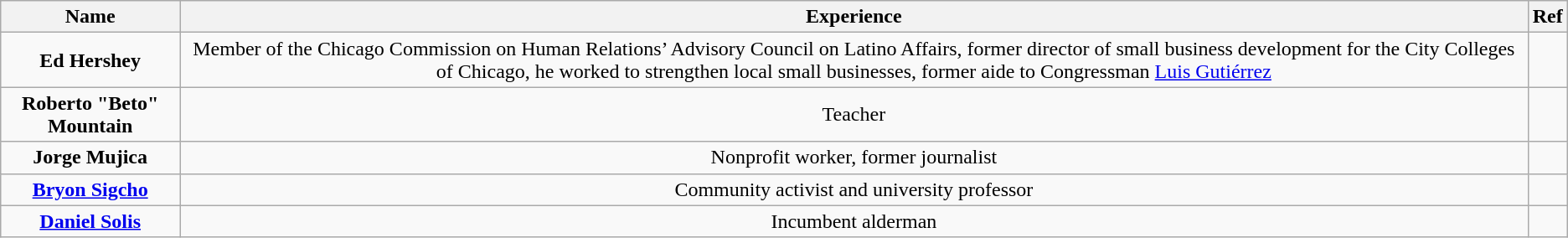<table class="wikitable" style="text-align:center">
<tr>
<th>Name</th>
<th>Experience</th>
<th>Ref</th>
</tr>
<tr>
<td><strong>Ed Hershey</strong></td>
<td>Member of the Chicago Commission on Human Relations’ Advisory Council on Latino Affairs, former director of small business development for the City Colleges of Chicago, he worked to strengthen local small businesses, former aide to Congressman <a href='#'>Luis Gutiérrez</a></td>
<td></td>
</tr>
<tr>
<td><strong>Roberto "Beto" Mountain</strong></td>
<td>Teacher</td>
<td></td>
</tr>
<tr>
<td><strong>Jorge Mujica</strong></td>
<td>Nonprofit worker, former journalist</td>
<td></td>
</tr>
<tr>
<td><strong><a href='#'>Bryon Sigcho</a></strong></td>
<td>Community activist and university professor</td>
<td></td>
</tr>
<tr>
<td><strong><a href='#'>Daniel Solis</a></strong></td>
<td>Incumbent alderman</td>
<td></td>
</tr>
</table>
